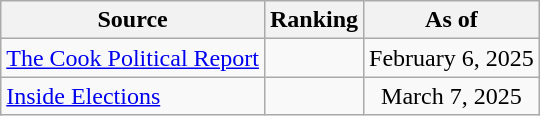<table class="wikitable" style="text-align:center">
<tr>
<th>Source</th>
<th>Ranking</th>
<th>As of</th>
</tr>
<tr>
<td align=left><a href='#'>The Cook Political Report</a></td>
<td></td>
<td>February 6, 2025</td>
</tr>
<tr>
<td align=left><a href='#'>Inside Elections</a></td>
<td></td>
<td>March 7, 2025</td>
</tr>
</table>
